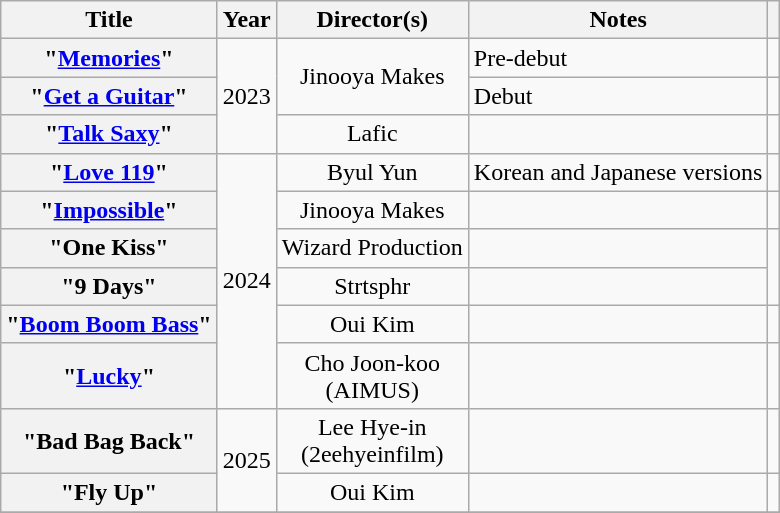<table class="wikitable plainrowheaders" style="text-align:center">
<tr>
<th scope="col">Title</th>
<th scope="col">Year</th>
<th scope="col">Director(s)</th>
<th scope="col">Notes</th>
<th scope="col"></th>
</tr>
<tr>
<th scope="row">"<a href='#'>Memories</a>"</th>
<td rowspan="3">2023</td>
<td rowspan="2">Jinooya Makes</td>
<td style="text-align:left">Pre-debut</td>
<td></td>
</tr>
<tr>
<th scope="row">"<a href='#'>Get a Guitar</a>"</th>
<td style="text-align:left">Debut</td>
<td></td>
</tr>
<tr>
<th scope="row">"<a href='#'>Talk Saxy</a>"</th>
<td>Lafic</td>
<td></td>
<td></td>
</tr>
<tr>
<th scope="row">"<a href='#'>Love 119</a>"</th>
<td rowspan="6">2024</td>
<td>Byul Yun</td>
<td style="text-align:left">Korean and Japanese versions</td>
<td></td>
</tr>
<tr>
<th scope="row">"<a href='#'>Impossible</a>"</th>
<td>Jinooya Makes</td>
<td></td>
<td></td>
</tr>
<tr>
<th scope="row">"One Kiss"</th>
<td>Wizard Production</td>
<td></td>
<td rowspan="2"></td>
</tr>
<tr>
<th scope="row">"9 Days"</th>
<td>Strtsphr</td>
<td></td>
</tr>
<tr>
<th scope="row">"<a href='#'>Boom Boom Bass</a>"</th>
<td>Oui Kim</td>
<td></td>
<td></td>
</tr>
<tr>
<th scope="row">"<a href='#'>Lucky</a>"</th>
<td>Cho Joon-koo<br>(AIMUS)</td>
<td></td>
<td></td>
</tr>
<tr>
<th scope="row">"Bad Bag Back"</th>
<td rowspan="2">2025</td>
<td>Lee Hye-in<br>(2eehyeinfilm)</td>
<td></td>
<td></td>
</tr>
<tr>
<th scope="row">"Fly Up"</th>
<td>Oui Kim</td>
<td></td>
<td></td>
</tr>
<tr>
</tr>
</table>
